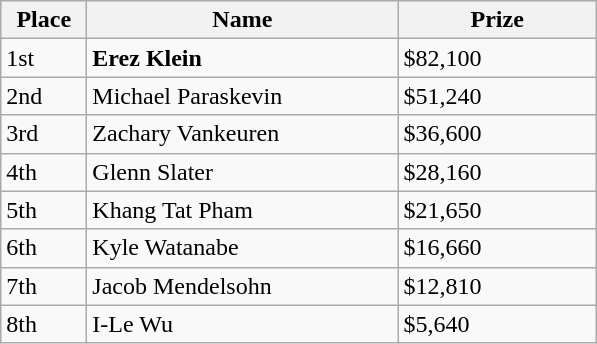<table class="wikitable">
<tr>
<th width="50">Place</th>
<th width="200">Name</th>
<th width="125">Prize</th>
</tr>
<tr>
<td>1st</td>
<td> <strong>Erez Klein</strong></td>
<td>$82,100</td>
</tr>
<tr>
<td>2nd</td>
<td> Michael Paraskevin</td>
<td>$51,240</td>
</tr>
<tr>
<td>3rd</td>
<td> Zachary Vankeuren</td>
<td>$36,600</td>
</tr>
<tr>
<td>4th</td>
<td> Glenn Slater</td>
<td>$28,160</td>
</tr>
<tr>
<td>5th</td>
<td> Khang Tat Pham</td>
<td>$21,650</td>
</tr>
<tr>
<td>6th</td>
<td> Kyle Watanabe</td>
<td>$16,660</td>
</tr>
<tr>
<td>7th</td>
<td> Jacob Mendelsohn</td>
<td>$12,810</td>
</tr>
<tr>
<td>8th</td>
<td> I-Le Wu</td>
<td>$5,640</td>
</tr>
</table>
